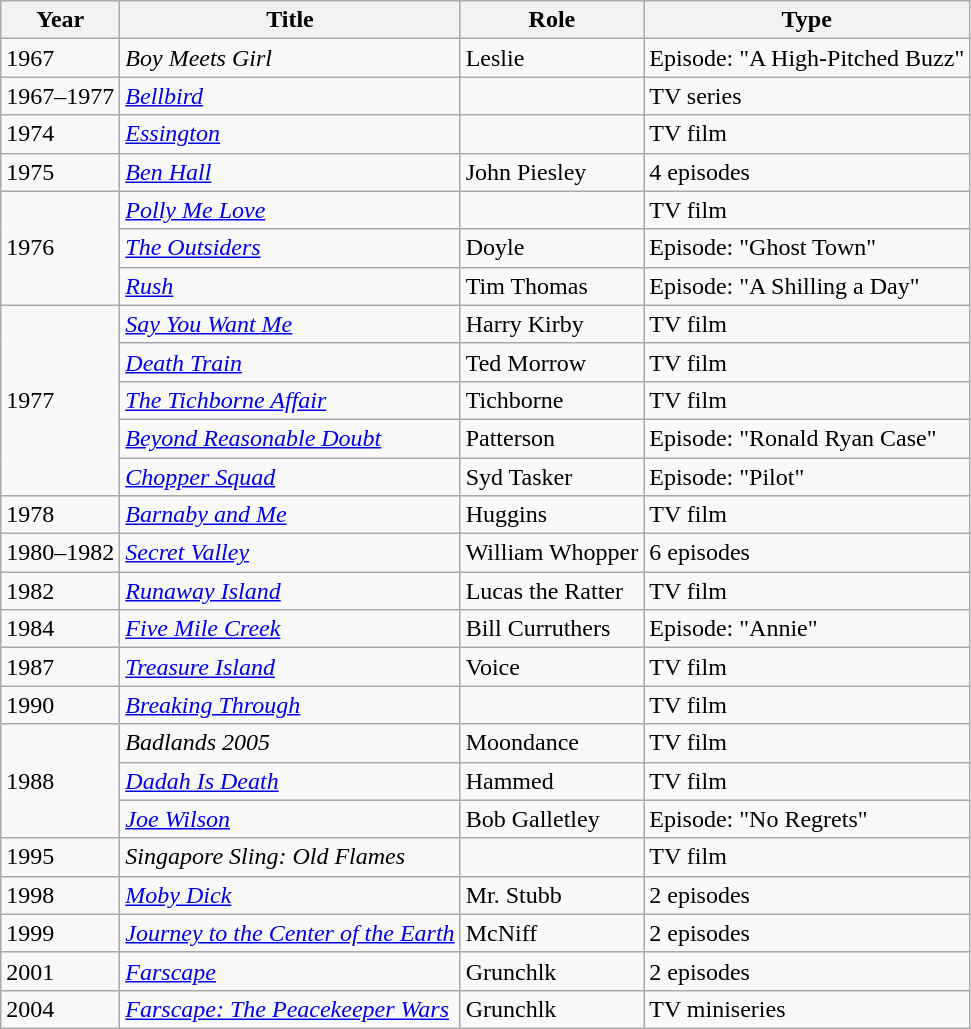<table class="wikitable">
<tr>
<th>Year</th>
<th>Title</th>
<th>Role</th>
<th>Type</th>
</tr>
<tr>
<td>1967</td>
<td><em>Boy Meets Girl</em></td>
<td>Leslie</td>
<td>Episode: "A High-Pitched Buzz"</td>
</tr>
<tr>
<td>1967–1977</td>
<td><em><a href='#'>Bellbird</a></em></td>
<td></td>
<td>TV series</td>
</tr>
<tr>
<td>1974</td>
<td><em><a href='#'>Essington</a></em></td>
<td></td>
<td>TV film</td>
</tr>
<tr>
<td>1975</td>
<td><em><a href='#'>Ben Hall</a></em></td>
<td>John Piesley</td>
<td>4 episodes</td>
</tr>
<tr>
<td rowspan="3">1976</td>
<td><em><a href='#'>Polly Me Love</a></em></td>
<td></td>
<td>TV film</td>
</tr>
<tr>
<td><em><a href='#'>The Outsiders</a></em></td>
<td>Doyle</td>
<td>Episode: "Ghost Town"</td>
</tr>
<tr>
<td><em><a href='#'>Rush</a></em></td>
<td>Tim Thomas</td>
<td>Episode: "A Shilling a Day"</td>
</tr>
<tr>
<td rowspan="5">1977</td>
<td><em><a href='#'>Say You Want Me</a></em></td>
<td>Harry Kirby</td>
<td>TV film</td>
</tr>
<tr>
<td><em><a href='#'>Death Train</a></em></td>
<td>Ted Morrow</td>
<td>TV film</td>
</tr>
<tr>
<td><em><a href='#'>The Tichborne Affair</a></em></td>
<td>Tichborne</td>
<td>TV film</td>
</tr>
<tr>
<td><em><a href='#'>Beyond Reasonable Doubt</a></em></td>
<td>Patterson</td>
<td>Episode: "Ronald Ryan Case"</td>
</tr>
<tr>
<td><em><a href='#'>Chopper Squad</a></em></td>
<td>Syd Tasker</td>
<td>Episode: "Pilot"</td>
</tr>
<tr>
<td>1978</td>
<td><em><a href='#'>Barnaby and Me</a></em></td>
<td>Huggins</td>
<td>TV film</td>
</tr>
<tr>
<td>1980–1982</td>
<td><em><a href='#'>Secret Valley</a></em></td>
<td>William Whopper</td>
<td>6 episodes</td>
</tr>
<tr>
<td>1982</td>
<td><em><a href='#'>Runaway Island</a></em></td>
<td>Lucas the Ratter</td>
<td>TV film</td>
</tr>
<tr>
<td>1984</td>
<td><em><a href='#'>Five Mile Creek</a></em></td>
<td>Bill Curruthers</td>
<td>Episode: "Annie"</td>
</tr>
<tr>
<td>1987</td>
<td><em><a href='#'>Treasure Island</a></em></td>
<td>Voice</td>
<td>TV film</td>
</tr>
<tr>
<td>1990</td>
<td><em><a href='#'>Breaking Through</a></em></td>
<td></td>
<td>TV film</td>
</tr>
<tr>
<td rowspan="3">1988</td>
<td><em>Badlands 2005</em></td>
<td>Moondance</td>
<td>TV film</td>
</tr>
<tr>
<td><em><a href='#'>Dadah Is Death</a></em></td>
<td>Hammed</td>
<td>TV film</td>
</tr>
<tr>
<td><em><a href='#'>Joe Wilson</a></em></td>
<td>Bob Galletley</td>
<td>Episode: "No Regrets"</td>
</tr>
<tr>
<td>1995</td>
<td><em>Singapore Sling: Old Flames</em></td>
<td></td>
<td>TV film</td>
</tr>
<tr>
<td>1998</td>
<td><em><a href='#'>Moby Dick</a></em></td>
<td>Mr. Stubb</td>
<td>2 episodes</td>
</tr>
<tr>
<td>1999</td>
<td><em><a href='#'>Journey to the Center of the Earth</a></em></td>
<td>McNiff</td>
<td>2 episodes</td>
</tr>
<tr>
<td>2001</td>
<td><em><a href='#'>Farscape</a></em></td>
<td>Grunchlk</td>
<td>2 episodes</td>
</tr>
<tr>
<td>2004</td>
<td><em><a href='#'>Farscape: The Peacekeeper Wars</a></em></td>
<td>Grunchlk</td>
<td>TV miniseries</td>
</tr>
</table>
